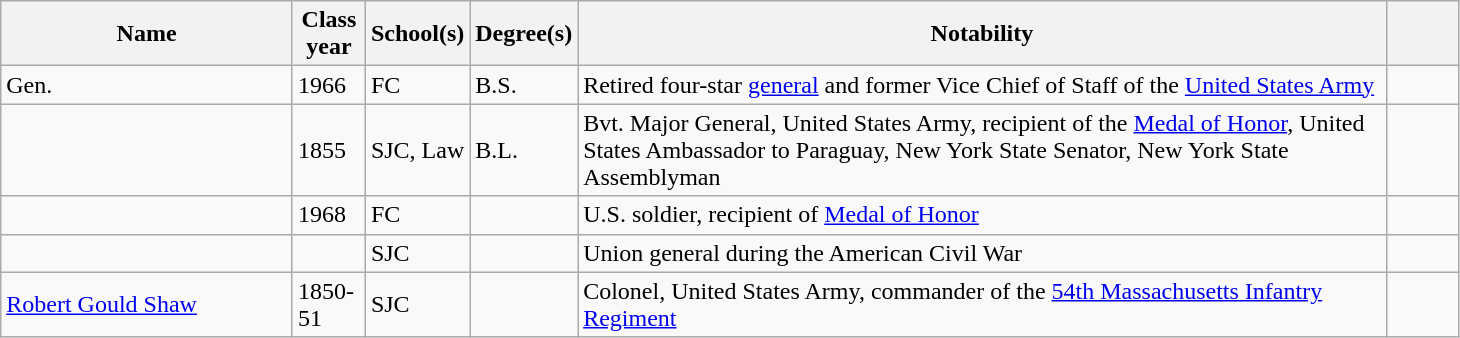<table class="wikitable sortable" style="width:77%">
<tr>
<th style="width:20%;">Name</th>
<th style="width:5%;">Class year</th>
<th style="width:5%;">School(s)</th>
<th style="width:5%;">Degree(s)</th>
<th style="width:*;" class="unsortable">Notability</th>
<th style="width:5%;" class="unsortable"></th>
</tr>
<tr>
<td>Gen. </td>
<td>1966</td>
<td>FC</td>
<td>B.S.</td>
<td>Retired four-star <a href='#'>general</a> and former Vice Chief of Staff of the <a href='#'>United States Army</a></td>
<td></td>
</tr>
<tr>
<td></td>
<td>1855</td>
<td>SJC, Law</td>
<td>B.L.</td>
<td>Bvt. Major General, United States Army, recipient of the <a href='#'>Medal of Honor</a>, United States Ambassador to Paraguay, New York State Senator, New York State Assemblyman</td>
<td></td>
</tr>
<tr>
<td></td>
<td>1968</td>
<td>FC</td>
<td></td>
<td>U.S. soldier, recipient of <a href='#'>Medal of Honor</a></td>
<td align=center></td>
</tr>
<tr>
<td></td>
<td></td>
<td>SJC</td>
<td></td>
<td>Union general during the American Civil War</td>
<td align=center></td>
</tr>
<tr>
<td><a href='#'>Robert Gould Shaw</a></td>
<td>1850-51</td>
<td>SJC</td>
<td></td>
<td>Colonel, United States Army, commander of the <a href='#'>54th Massachusetts Infantry Regiment</a></td>
<td></td>
</tr>
</table>
